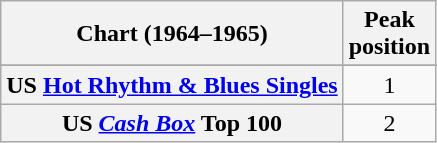<table class="wikitable sortable plainrowheaders" style="text-align:center">
<tr>
<th>Chart (1964–1965)</th>
<th>Peak<br>position</th>
</tr>
<tr>
</tr>
<tr>
</tr>
<tr>
</tr>
<tr>
<th scope="row">US <a href='#'>Hot Rhythm & Blues Singles</a></th>
<td>1</td>
</tr>
<tr>
<th scope="row">US <a href='#'><em>Cash Box</em></a> Top 100</th>
<td>2</td>
</tr>
</table>
